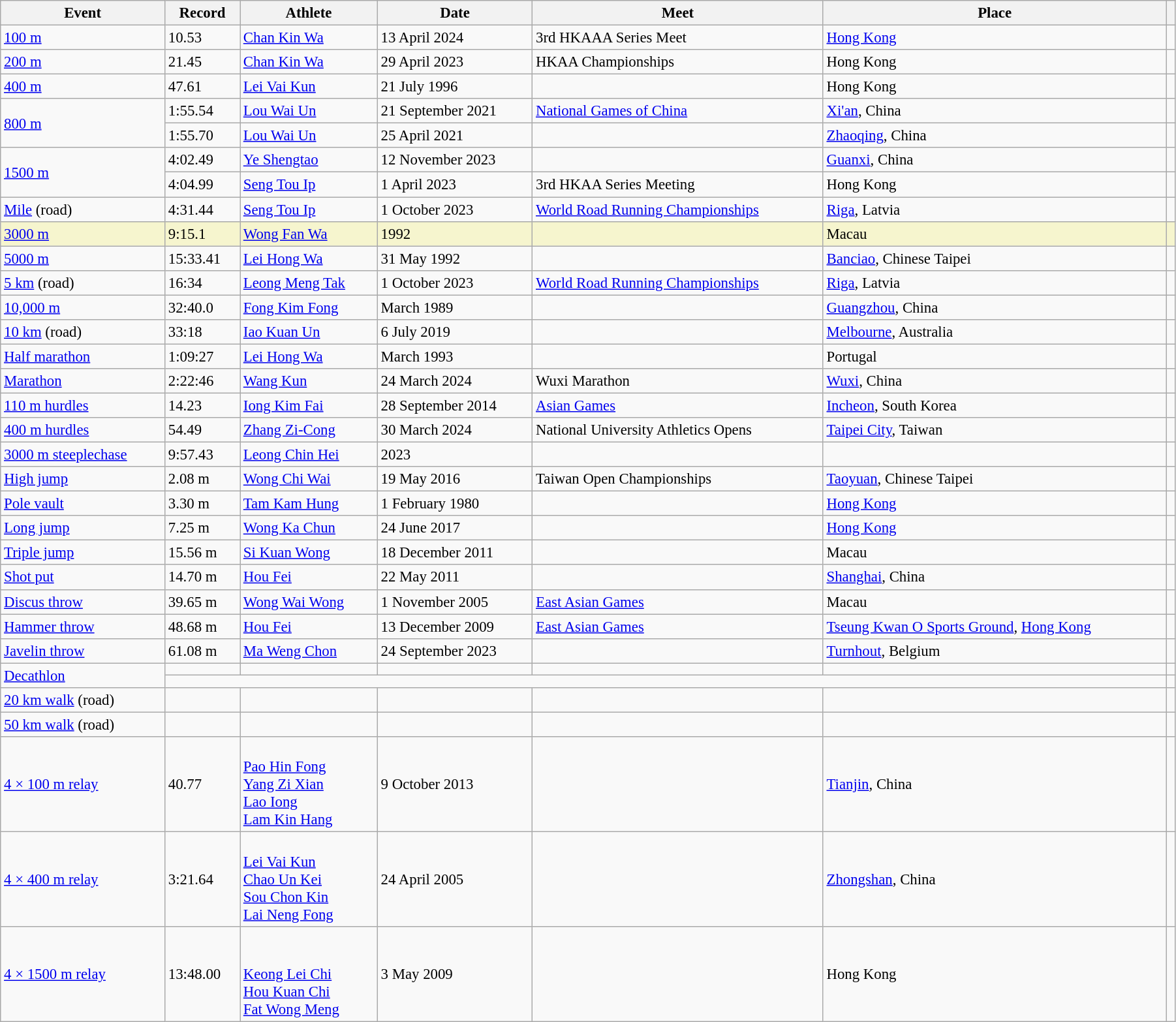<table class="wikitable" style="font-size:95%; width: 95%;">
<tr>
<th>Event</th>
<th>Record</th>
<th>Athlete</th>
<th>Date</th>
<th>Meet</th>
<th>Place</th>
<th></th>
</tr>
<tr>
<td><a href='#'>100 m</a></td>
<td>10.53 </td>
<td><a href='#'>Chan Kin Wa</a></td>
<td>13 April 2024</td>
<td>3rd HKAAA Series Meet</td>
<td><a href='#'>Hong Kong</a></td>
<td></td>
</tr>
<tr>
<td><a href='#'>200 m</a></td>
<td>21.45 </td>
<td><a href='#'>Chan Kin Wa</a></td>
<td>29 April 2023</td>
<td>HKAA Championships</td>
<td>Hong Kong</td>
<td></td>
</tr>
<tr>
<td><a href='#'>400 m</a></td>
<td>47.61</td>
<td><a href='#'>Lei Vai Kun</a></td>
<td>21 July 1996</td>
<td></td>
<td>Hong Kong</td>
<td></td>
</tr>
<tr>
<td rowspan=2><a href='#'>800 m</a></td>
<td>1:55.54</td>
<td><a href='#'>Lou Wai Un</a></td>
<td>21 September 2021</td>
<td><a href='#'>National Games of China</a></td>
<td><a href='#'>Xi'an</a>, China</td>
<td></td>
</tr>
<tr>
<td>1:55.70</td>
<td><a href='#'>Lou Wai Un</a></td>
<td>25 April 2021</td>
<td></td>
<td><a href='#'>Zhaoqing</a>, China</td>
<td></td>
</tr>
<tr>
<td rowspan=2><a href='#'>1500 m</a></td>
<td>4:02.49</td>
<td><a href='#'>Ye Shengtao</a></td>
<td>12 November 2023</td>
<td></td>
<td><a href='#'>Guanxi</a>, China</td>
<td></td>
</tr>
<tr>
<td>4:04.99</td>
<td><a href='#'>Seng Tou Ip</a></td>
<td>1 April 2023</td>
<td>3rd HKAA Series Meeting</td>
<td>Hong Kong</td>
<td></td>
</tr>
<tr>
<td><a href='#'>Mile</a> (road)</td>
<td>4:31.44</td>
<td><a href='#'>Seng Tou Ip</a></td>
<td>1 October 2023</td>
<td><a href='#'>World Road Running Championships</a></td>
<td><a href='#'>Riga</a>, Latvia</td>
<td></td>
</tr>
<tr style="background:#f6F5CE;">
<td><a href='#'>3000 m</a></td>
<td>9:15.1 </td>
<td><a href='#'>Wong Fan Wa</a></td>
<td>1992</td>
<td></td>
<td>Macau</td>
<td></td>
</tr>
<tr>
<td><a href='#'>5000 m</a></td>
<td>15:33.41</td>
<td><a href='#'>Lei Hong Wa</a></td>
<td>31 May 1992</td>
<td></td>
<td><a href='#'>Banciao</a>, Chinese Taipei</td>
<td></td>
</tr>
<tr>
<td><a href='#'>5 km</a> (road)</td>
<td>16:34</td>
<td><a href='#'>Leong Meng Tak</a></td>
<td>1 October 2023</td>
<td><a href='#'>World Road Running Championships</a></td>
<td><a href='#'>Riga</a>, Latvia</td>
<td></td>
</tr>
<tr>
<td><a href='#'>10,000 m</a></td>
<td>32:40.0 </td>
<td><a href='#'>Fong Kim Fong</a></td>
<td>March 1989</td>
<td></td>
<td><a href='#'>Guangzhou</a>, China</td>
<td></td>
</tr>
<tr>
<td><a href='#'>10 km</a> (road)</td>
<td>33:18</td>
<td><a href='#'>Iao Kuan Un</a></td>
<td>6 July 2019</td>
<td></td>
<td><a href='#'>Melbourne</a>, Australia</td>
<td></td>
</tr>
<tr>
<td><a href='#'>Half marathon</a></td>
<td>1:09:27</td>
<td><a href='#'>Lei Hong Wa</a></td>
<td>March 1993</td>
<td></td>
<td>Portugal</td>
<td></td>
</tr>
<tr>
<td><a href='#'>Marathon</a></td>
<td>2:22:46</td>
<td><a href='#'>Wang Kun</a></td>
<td>24 March 2024</td>
<td>Wuxi Marathon</td>
<td><a href='#'>Wuxi</a>, China</td>
<td></td>
</tr>
<tr>
<td><a href='#'>110 m hurdles</a></td>
<td>14.23 </td>
<td><a href='#'>Iong Kim Fai</a></td>
<td>28 September 2014</td>
<td><a href='#'>Asian Games</a></td>
<td><a href='#'>Incheon</a>, South Korea</td>
<td></td>
</tr>
<tr>
<td><a href='#'>400 m hurdles</a></td>
<td>54.49</td>
<td><a href='#'>Zhang Zi-Cong</a></td>
<td>30 March 2024</td>
<td>National University Athletics Opens</td>
<td><a href='#'>Taipei City</a>, Taiwan</td>
<td></td>
</tr>
<tr>
<td><a href='#'>3000 m steeplechase</a></td>
<td>9:57.43</td>
<td><a href='#'>Leong Chin Hei</a></td>
<td>2023</td>
<td></td>
<td></td>
<td></td>
</tr>
<tr>
<td><a href='#'>High jump</a></td>
<td>2.08 m</td>
<td><a href='#'>Wong Chi Wai</a></td>
<td>19 May 2016</td>
<td>Taiwan Open Championships</td>
<td><a href='#'>Taoyuan</a>, Chinese Taipei</td>
<td></td>
</tr>
<tr>
<td><a href='#'>Pole vault</a></td>
<td>3.30 m</td>
<td><a href='#'>Tam Kam Hung</a></td>
<td>1 February 1980</td>
<td></td>
<td><a href='#'>Hong Kong</a></td>
<td></td>
</tr>
<tr>
<td><a href='#'>Long jump</a></td>
<td>7.25 m </td>
<td><a href='#'>Wong Ka Chun</a></td>
<td>24 June 2017</td>
<td></td>
<td><a href='#'>Hong Kong</a></td>
<td></td>
</tr>
<tr>
<td><a href='#'>Triple jump</a></td>
<td>15.56 m </td>
<td><a href='#'>Si Kuan Wong</a></td>
<td>18 December 2011</td>
<td></td>
<td>Macau</td>
<td></td>
</tr>
<tr>
<td><a href='#'>Shot put</a></td>
<td>14.70 m</td>
<td><a href='#'>Hou Fei</a></td>
<td>22 May 2011</td>
<td></td>
<td><a href='#'>Shanghai</a>, China</td>
<td></td>
</tr>
<tr>
<td><a href='#'>Discus throw</a></td>
<td>39.65 m</td>
<td><a href='#'>Wong Wai Wong</a></td>
<td>1 November 2005</td>
<td><a href='#'>East Asian Games</a></td>
<td>Macau</td>
<td></td>
</tr>
<tr>
<td><a href='#'>Hammer throw</a></td>
<td>48.68 m</td>
<td><a href='#'>Hou Fei</a></td>
<td>13 December 2009</td>
<td><a href='#'>East Asian Games</a></td>
<td><a href='#'>Tseung Kwan O Sports Ground</a>, <a href='#'>Hong Kong</a></td>
<td></td>
</tr>
<tr>
<td><a href='#'>Javelin throw</a></td>
<td>61.08 m</td>
<td><a href='#'>Ma Weng Chon</a></td>
<td>24 September 2023</td>
<td></td>
<td><a href='#'>Turnhout</a>, Belgium</td>
<td></td>
</tr>
<tr>
<td rowspan=2><a href='#'>Decathlon</a></td>
<td></td>
<td></td>
<td></td>
<td></td>
<td></td>
<td></td>
</tr>
<tr>
<td colspan=5></td>
<td></td>
</tr>
<tr>
<td><a href='#'>20 km walk</a> (road)</td>
<td></td>
<td></td>
<td></td>
<td></td>
<td></td>
<td></td>
</tr>
<tr>
<td><a href='#'>50 km walk</a> (road)</td>
<td></td>
<td></td>
<td></td>
<td></td>
<td></td>
<td></td>
</tr>
<tr>
<td><a href='#'>4 × 100 m relay</a></td>
<td>40.77</td>
<td><br><a href='#'>Pao Hin Fong</a><br><a href='#'>Yang Zi Xian</a><br><a href='#'>Lao Iong</a><br><a href='#'>Lam Kin Hang</a></td>
<td>9 October 2013</td>
<td></td>
<td><a href='#'>Tianjin</a>, China</td>
<td></td>
</tr>
<tr>
<td><a href='#'>4 × 400 m relay</a></td>
<td>3:21.64</td>
<td><br><a href='#'>Lei Vai Kun</a><br><a href='#'>Chao Un Kei</a><br><a href='#'>Sou Chon Kin</a><br><a href='#'>Lai Neng Fong</a></td>
<td>24 April 2005</td>
<td></td>
<td><a href='#'>Zhongshan</a>, China</td>
<td></td>
</tr>
<tr>
<td><a href='#'>4 × 1500 m relay</a></td>
<td>13:48.00</td>
<td><br><br><a href='#'>Keong Lei Chi</a><br><a href='#'>Hou Kuan Chi</a><br><a href='#'>Fat Wong Meng</a></td>
<td>3 May 2009</td>
<td></td>
<td>Hong Kong</td>
<td></td>
</tr>
</table>
